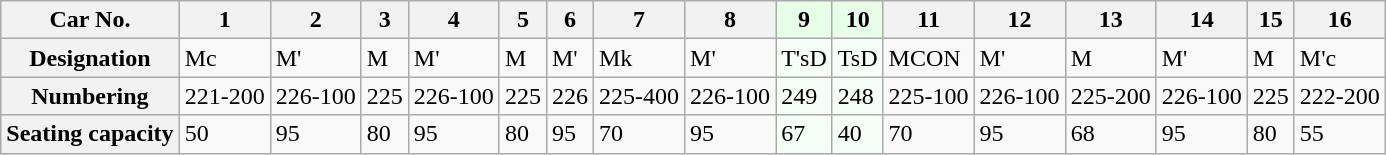<table class="wikitable">
<tr>
<th>Car No.</th>
<th>1</th>
<th>2</th>
<th>3</th>
<th>4</th>
<th>5</th>
<th>6</th>
<th>7</th>
<th>8</th>
<th style="background: #E6FFE6">9</th>
<th style="background: #E6FFE6">10</th>
<th>11</th>
<th>12</th>
<th>13</th>
<th>14</th>
<th>15</th>
<th>16</th>
</tr>
<tr>
<th>Designation</th>
<td>Mc</td>
<td>M'</td>
<td>M</td>
<td>M'</td>
<td>M</td>
<td>M'</td>
<td>Mk</td>
<td>M'</td>
<td style="background: #F5FFF5">T'sD</td>
<td style="background: #F5FFF5">TsD</td>
<td>MCON</td>
<td>M'</td>
<td>M</td>
<td>M'</td>
<td>M</td>
<td>M'c</td>
</tr>
<tr>
<th>Numbering</th>
<td>221-200</td>
<td>226-100</td>
<td>225</td>
<td>226-100</td>
<td>225</td>
<td>226</td>
<td>225-400</td>
<td>226-100</td>
<td style="background: #F5FFF5">249</td>
<td style="background: #F5FFF5">248</td>
<td>225-100</td>
<td>226-100</td>
<td>225-200</td>
<td>226-100</td>
<td>225</td>
<td>222-200</td>
</tr>
<tr>
<th>Seating capacity</th>
<td>50</td>
<td>95</td>
<td>80</td>
<td>95</td>
<td>80</td>
<td>95</td>
<td>70</td>
<td>95</td>
<td style="background: #F5FFF5">67</td>
<td style="background: #F5FFF5">40</td>
<td>70</td>
<td>95</td>
<td>68</td>
<td>95</td>
<td>80</td>
<td>55</td>
</tr>
</table>
